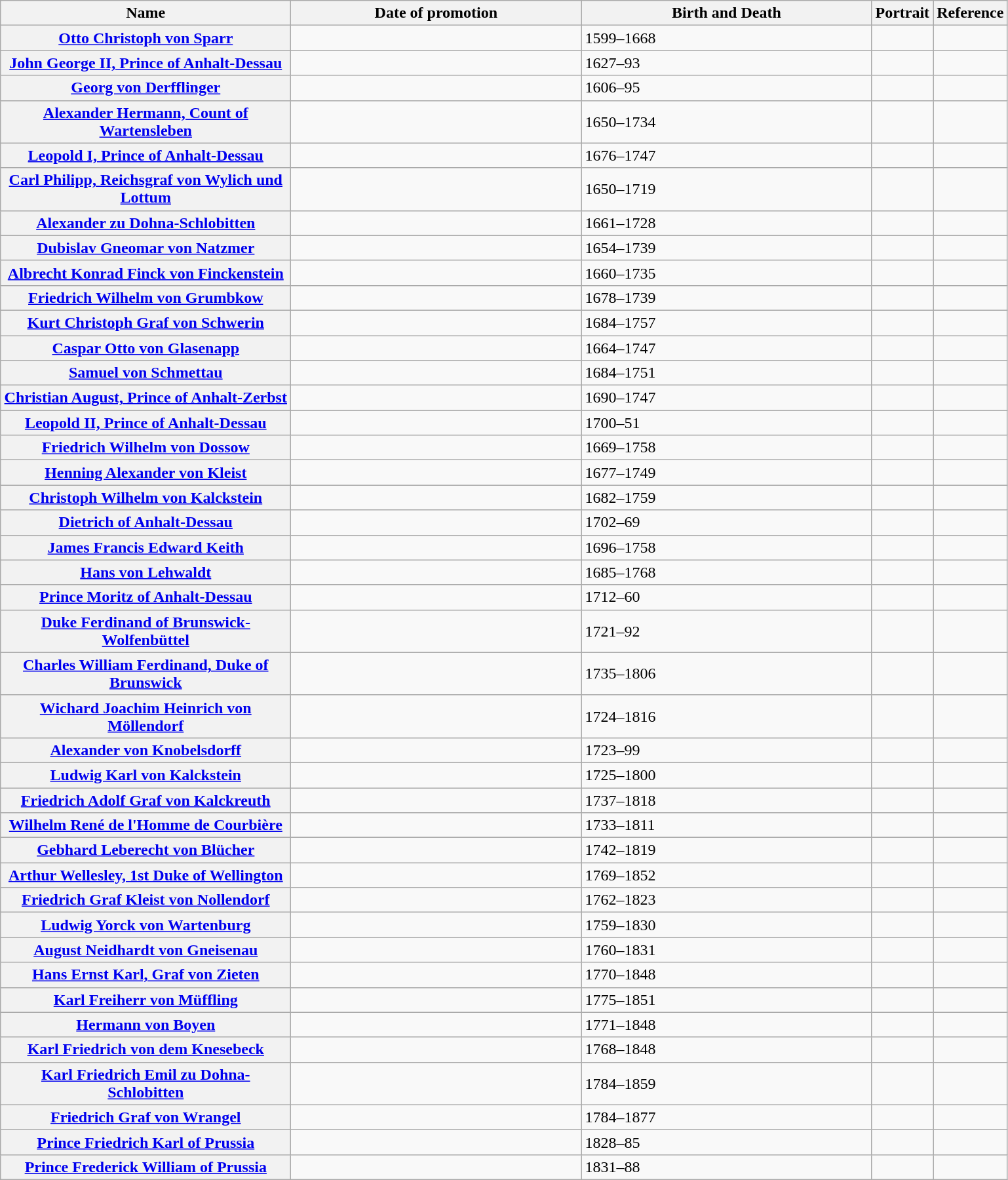<table class="wikitable plainrowheaders sortable" style="margin-right: 0;">
<tr>
<th scope="col" style="width: 18em;">Name</th>
<th scope="col" style="width: 18em;">Date of promotion</th>
<th scope="col" style="width: 18em;">Birth and Death</th>
<th scope="col" class="unsortable">Portrait</th>
<th scope="col" class="unsortable">Reference</th>
</tr>
<tr>
<th scope="row"><a href='#'>Otto Christoph von Sparr</a></th>
<td></td>
<td>1599–1668</td>
<td></td>
<td></td>
</tr>
<tr>
<th scope="row"><a href='#'>John George II, Prince of Anhalt-Dessau</a></th>
<td></td>
<td>1627–93</td>
<td></td>
<td></td>
</tr>
<tr>
<th scope="row"><a href='#'>Georg von Derfflinger</a></th>
<td></td>
<td>1606–95</td>
<td></td>
<td></td>
</tr>
<tr>
<th scope="row"><a href='#'>Alexander Hermann, Count of Wartensleben</a></th>
<td></td>
<td>1650–1734</td>
<td></td>
<td></td>
</tr>
<tr>
<th scope="row"><a href='#'>Leopold I, Prince of Anhalt-Dessau</a></th>
<td></td>
<td>1676–1747</td>
<td></td>
<td></td>
</tr>
<tr>
<th scope="row"><a href='#'>Carl Philipp, Reichsgraf von Wylich und Lottum</a></th>
<td></td>
<td>1650–1719</td>
<td></td>
<td></td>
</tr>
<tr>
<th scope="row"><a href='#'>Alexander zu Dohna-Schlobitten</a></th>
<td></td>
<td>1661–1728</td>
<td></td>
<td></td>
</tr>
<tr>
<th scope="row"><a href='#'>Dubislav Gneomar von Natzmer</a></th>
<td></td>
<td>1654–1739</td>
<td></td>
<td></td>
</tr>
<tr>
<th scope="row"><a href='#'>Albrecht Konrad Finck von Finckenstein</a></th>
<td></td>
<td>1660–1735</td>
<td></td>
<td></td>
</tr>
<tr>
<th scope="row"><a href='#'>Friedrich Wilhelm von Grumbkow</a></th>
<td></td>
<td>1678–1739</td>
<td></td>
<td></td>
</tr>
<tr>
<th scope="row"><a href='#'>Kurt Christoph Graf von Schwerin</a></th>
<td></td>
<td>1684–1757</td>
<td></td>
<td></td>
</tr>
<tr>
<th scope="row"><a href='#'>Caspar Otto von Glasenapp</a></th>
<td></td>
<td>1664–1747</td>
<td></td>
<td></td>
</tr>
<tr>
<th scope="row"><a href='#'>Samuel von Schmettau</a></th>
<td></td>
<td>1684–1751</td>
<td></td>
<td></td>
</tr>
<tr>
<th scope="row"><a href='#'>Christian August, Prince of Anhalt-Zerbst</a></th>
<td></td>
<td>1690–1747</td>
<td></td>
<td></td>
</tr>
<tr>
<th scope="row"><a href='#'>Leopold II, Prince of Anhalt-Dessau</a></th>
<td></td>
<td>1700–51</td>
<td></td>
<td></td>
</tr>
<tr>
<th scope="row"><a href='#'>Friedrich Wilhelm von Dossow</a></th>
<td></td>
<td>1669–1758</td>
<td></td>
<td></td>
</tr>
<tr>
<th scope="row"><a href='#'>Henning Alexander von Kleist</a></th>
<td></td>
<td>1677–1749</td>
<td></td>
<td></td>
</tr>
<tr>
<th scope="row"><a href='#'>Christoph Wilhelm von Kalckstein</a></th>
<td></td>
<td>1682–1759</td>
<td></td>
<td></td>
</tr>
<tr>
<th scope="row"><a href='#'>Dietrich of Anhalt-Dessau</a></th>
<td></td>
<td>1702–69</td>
<td></td>
<td></td>
</tr>
<tr>
<th scope="row"><a href='#'>James Francis Edward Keith</a></th>
<td></td>
<td>1696–1758</td>
<td></td>
<td></td>
</tr>
<tr>
<th scope="row"><a href='#'>Hans von Lehwaldt</a></th>
<td></td>
<td>1685–1768</td>
<td></td>
<td></td>
</tr>
<tr>
<th scope="row"><a href='#'>Prince Moritz of Anhalt-Dessau</a></th>
<td></td>
<td>1712–60</td>
<td></td>
<td></td>
</tr>
<tr>
<th scope="row"><a href='#'>Duke Ferdinand of Brunswick-Wolfenbüttel</a></th>
<td></td>
<td>1721–92</td>
<td></td>
<td></td>
</tr>
<tr>
<th scope="row"><a href='#'>Charles William Ferdinand, Duke of Brunswick</a></th>
<td></td>
<td>1735–1806</td>
<td></td>
<td></td>
</tr>
<tr>
<th scope="row"><a href='#'>Wichard Joachim Heinrich von Möllendorf</a></th>
<td></td>
<td>1724–1816</td>
<td></td>
<td></td>
</tr>
<tr>
<th scope="row"><a href='#'>Alexander von Knobelsdorff</a></th>
<td></td>
<td>1723–99</td>
<td></td>
<td></td>
</tr>
<tr>
<th scope="row"><a href='#'>Ludwig Karl von Kalckstein</a></th>
<td></td>
<td>1725–1800</td>
<td></td>
<td></td>
</tr>
<tr>
<th scope="row"><a href='#'>Friedrich Adolf Graf von Kalckreuth</a></th>
<td></td>
<td>1737–1818</td>
<td></td>
<td></td>
</tr>
<tr>
<th scope="row"><a href='#'>Wilhelm René de l'Homme de Courbière</a></th>
<td></td>
<td>1733–1811</td>
<td></td>
<td></td>
</tr>
<tr>
<th scope="row"><a href='#'>Gebhard Leberecht von Blücher</a></th>
<td></td>
<td>1742–1819</td>
<td></td>
<td></td>
</tr>
<tr>
<th scope="row"><a href='#'>Arthur Wellesley, 1st Duke of Wellington</a></th>
<td></td>
<td>1769–1852</td>
<td></td>
<td></td>
</tr>
<tr>
<th scope="row"><a href='#'>Friedrich Graf Kleist von Nollendorf</a></th>
<td></td>
<td>1762–1823</td>
<td></td>
<td></td>
</tr>
<tr>
<th scope="row"><a href='#'>Ludwig Yorck von Wartenburg</a></th>
<td></td>
<td>1759–1830</td>
<td></td>
<td></td>
</tr>
<tr>
<th scope="row"><a href='#'>August Neidhardt von Gneisenau</a></th>
<td></td>
<td>1760–1831</td>
<td></td>
<td></td>
</tr>
<tr>
<th scope="row"><a href='#'>Hans Ernst Karl, Graf von Zieten</a></th>
<td></td>
<td>1770–1848</td>
<td></td>
<td></td>
</tr>
<tr>
<th scope="row"><a href='#'>Karl Freiherr von Müffling</a></th>
<td></td>
<td>1775–1851</td>
<td></td>
<td></td>
</tr>
<tr>
<th scope="row"><a href='#'>Hermann von Boyen</a></th>
<td></td>
<td>1771–1848</td>
<td></td>
<td></td>
</tr>
<tr>
<th scope="row"><a href='#'>Karl Friedrich von dem Knesebeck</a></th>
<td></td>
<td>1768–1848</td>
<td></td>
<td></td>
</tr>
<tr>
<th scope="row"><a href='#'>Karl Friedrich Emil zu Dohna-Schlobitten</a></th>
<td></td>
<td>1784–1859</td>
<td></td>
<td></td>
</tr>
<tr>
<th scope="row"><a href='#'>Friedrich Graf von Wrangel</a></th>
<td></td>
<td>1784–1877</td>
<td></td>
<td></td>
</tr>
<tr>
<th scope="row"><a href='#'>Prince Friedrich Karl of Prussia</a></th>
<td></td>
<td>1828–85</td>
<td></td>
<td></td>
</tr>
<tr>
<th scope="row"><a href='#'>Prince Frederick William of Prussia</a></th>
<td></td>
<td>1831–88</td>
<td></td>
<td></td>
</tr>
</table>
